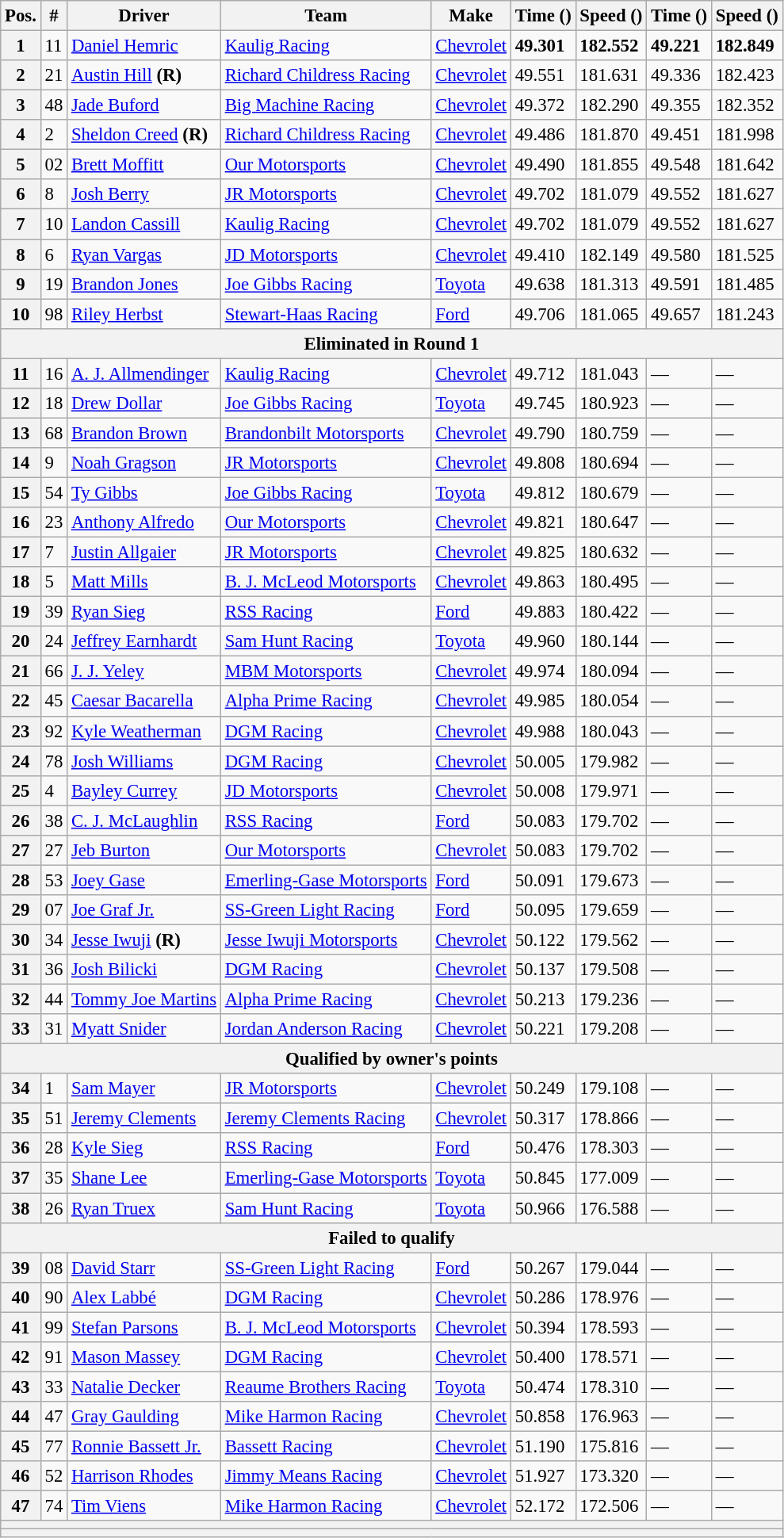<table class="wikitable" style="font-size:95%">
<tr>
<th>Pos.</th>
<th>#</th>
<th>Driver</th>
<th>Team</th>
<th>Make</th>
<th>Time ()</th>
<th>Speed ()</th>
<th>Time ()</th>
<th>Speed ()</th>
</tr>
<tr>
<th>1</th>
<td>11</td>
<td><a href='#'>Daniel Hemric</a></td>
<td><a href='#'>Kaulig Racing</a></td>
<td><a href='#'>Chevrolet</a></td>
<td><strong>49.301</strong></td>
<td><strong>182.552</strong></td>
<td><strong>49.221</strong></td>
<td><strong>182.849</strong></td>
</tr>
<tr>
<th>2</th>
<td>21</td>
<td><a href='#'>Austin Hill</a> <strong>(R)</strong></td>
<td><a href='#'>Richard Childress Racing</a></td>
<td><a href='#'>Chevrolet</a></td>
<td>49.551</td>
<td>181.631</td>
<td>49.336</td>
<td>182.423</td>
</tr>
<tr>
<th>3</th>
<td>48</td>
<td><a href='#'>Jade Buford</a></td>
<td><a href='#'>Big Machine Racing</a></td>
<td><a href='#'>Chevrolet</a></td>
<td>49.372</td>
<td>182.290</td>
<td>49.355</td>
<td>182.352</td>
</tr>
<tr>
<th>4</th>
<td>2</td>
<td><a href='#'>Sheldon Creed</a> <strong>(R)</strong></td>
<td><a href='#'>Richard Childress Racing</a></td>
<td><a href='#'>Chevrolet</a></td>
<td>49.486</td>
<td>181.870</td>
<td>49.451</td>
<td>181.998</td>
</tr>
<tr>
<th>5</th>
<td>02</td>
<td><a href='#'>Brett Moffitt</a></td>
<td><a href='#'>Our Motorsports</a></td>
<td><a href='#'>Chevrolet</a></td>
<td>49.490</td>
<td>181.855</td>
<td>49.548</td>
<td>181.642</td>
</tr>
<tr>
<th>6</th>
<td>8</td>
<td><a href='#'>Josh Berry</a></td>
<td><a href='#'>JR Motorsports</a></td>
<td><a href='#'>Chevrolet</a></td>
<td>49.702</td>
<td>181.079</td>
<td>49.552</td>
<td>181.627</td>
</tr>
<tr>
<th>7</th>
<td>10</td>
<td><a href='#'>Landon Cassill</a></td>
<td><a href='#'>Kaulig Racing</a></td>
<td><a href='#'>Chevrolet</a></td>
<td>49.702</td>
<td>181.079</td>
<td>49.552</td>
<td>181.627</td>
</tr>
<tr>
<th>8</th>
<td>6</td>
<td><a href='#'>Ryan Vargas</a></td>
<td><a href='#'>JD Motorsports</a></td>
<td><a href='#'>Chevrolet</a></td>
<td>49.410</td>
<td>182.149</td>
<td>49.580</td>
<td>181.525</td>
</tr>
<tr>
<th>9</th>
<td>19</td>
<td><a href='#'>Brandon Jones</a></td>
<td><a href='#'>Joe Gibbs Racing</a></td>
<td><a href='#'>Toyota</a></td>
<td>49.638</td>
<td>181.313</td>
<td>49.591</td>
<td>181.485</td>
</tr>
<tr>
<th>10</th>
<td>98</td>
<td><a href='#'>Riley Herbst</a></td>
<td><a href='#'>Stewart-Haas Racing</a></td>
<td><a href='#'>Ford</a></td>
<td>49.706</td>
<td>181.065</td>
<td>49.657</td>
<td>181.243</td>
</tr>
<tr>
<th colspan="9">Eliminated in Round 1</th>
</tr>
<tr>
<th>11</th>
<td>16</td>
<td><a href='#'>A. J. Allmendinger</a></td>
<td><a href='#'>Kaulig Racing</a></td>
<td><a href='#'>Chevrolet</a></td>
<td>49.712</td>
<td>181.043</td>
<td>—</td>
<td>—</td>
</tr>
<tr>
<th>12</th>
<td>18</td>
<td><a href='#'>Drew Dollar</a></td>
<td><a href='#'>Joe Gibbs Racing</a></td>
<td><a href='#'>Toyota</a></td>
<td>49.745</td>
<td>180.923</td>
<td>—</td>
<td>—</td>
</tr>
<tr>
<th>13</th>
<td>68</td>
<td><a href='#'>Brandon Brown</a></td>
<td><a href='#'>Brandonbilt Motorsports</a></td>
<td><a href='#'>Chevrolet</a></td>
<td>49.790</td>
<td>180.759</td>
<td>—</td>
<td>—</td>
</tr>
<tr>
<th>14</th>
<td>9</td>
<td><a href='#'>Noah Gragson</a></td>
<td><a href='#'>JR Motorsports</a></td>
<td><a href='#'>Chevrolet</a></td>
<td>49.808</td>
<td>180.694</td>
<td>—</td>
<td>—</td>
</tr>
<tr>
<th>15</th>
<td>54</td>
<td><a href='#'>Ty Gibbs</a></td>
<td><a href='#'>Joe Gibbs Racing</a></td>
<td><a href='#'>Toyota</a></td>
<td>49.812</td>
<td>180.679</td>
<td>—</td>
<td>—</td>
</tr>
<tr>
<th>16</th>
<td>23</td>
<td><a href='#'>Anthony Alfredo</a></td>
<td><a href='#'>Our Motorsports</a></td>
<td><a href='#'>Chevrolet</a></td>
<td>49.821</td>
<td>180.647</td>
<td>—</td>
<td>—</td>
</tr>
<tr>
<th>17</th>
<td>7</td>
<td><a href='#'>Justin Allgaier</a></td>
<td><a href='#'>JR Motorsports</a></td>
<td><a href='#'>Chevrolet</a></td>
<td>49.825</td>
<td>180.632</td>
<td>—</td>
<td>—</td>
</tr>
<tr>
<th>18</th>
<td>5</td>
<td><a href='#'>Matt Mills</a></td>
<td><a href='#'>B. J. McLeod Motorsports</a></td>
<td><a href='#'>Chevrolet</a></td>
<td>49.863</td>
<td>180.495</td>
<td>—</td>
<td>—</td>
</tr>
<tr>
<th>19</th>
<td>39</td>
<td><a href='#'>Ryan Sieg</a></td>
<td><a href='#'>RSS Racing</a></td>
<td><a href='#'>Ford</a></td>
<td>49.883</td>
<td>180.422</td>
<td>—</td>
<td>—</td>
</tr>
<tr>
<th>20</th>
<td>24</td>
<td><a href='#'>Jeffrey Earnhardt</a></td>
<td><a href='#'>Sam Hunt Racing</a></td>
<td><a href='#'>Toyota</a></td>
<td>49.960</td>
<td>180.144</td>
<td>—</td>
<td>—</td>
</tr>
<tr>
<th>21</th>
<td>66</td>
<td><a href='#'>J. J. Yeley</a></td>
<td><a href='#'>MBM Motorsports</a></td>
<td><a href='#'>Chevrolet</a></td>
<td>49.974</td>
<td>180.094</td>
<td>—</td>
<td>—</td>
</tr>
<tr>
<th>22</th>
<td>45</td>
<td><a href='#'>Caesar Bacarella</a></td>
<td><a href='#'>Alpha Prime Racing</a></td>
<td><a href='#'>Chevrolet</a></td>
<td>49.985</td>
<td>180.054</td>
<td>—</td>
<td>—</td>
</tr>
<tr>
<th>23</th>
<td>92</td>
<td><a href='#'>Kyle Weatherman</a></td>
<td><a href='#'>DGM Racing</a></td>
<td><a href='#'>Chevrolet</a></td>
<td>49.988</td>
<td>180.043</td>
<td>—</td>
<td>—</td>
</tr>
<tr>
<th>24</th>
<td>78</td>
<td><a href='#'>Josh Williams</a></td>
<td><a href='#'>DGM Racing</a></td>
<td><a href='#'>Chevrolet</a></td>
<td>50.005</td>
<td>179.982</td>
<td>—</td>
<td>—</td>
</tr>
<tr>
<th>25</th>
<td>4</td>
<td><a href='#'>Bayley Currey</a></td>
<td><a href='#'>JD Motorsports</a></td>
<td><a href='#'>Chevrolet</a></td>
<td>50.008</td>
<td>179.971</td>
<td>—</td>
<td>—</td>
</tr>
<tr>
<th>26</th>
<td>38</td>
<td><a href='#'>C. J. McLaughlin</a></td>
<td><a href='#'>RSS Racing</a></td>
<td><a href='#'>Ford</a></td>
<td>50.083</td>
<td>179.702</td>
<td>—</td>
<td>—</td>
</tr>
<tr>
<th>27</th>
<td>27</td>
<td><a href='#'>Jeb Burton</a></td>
<td><a href='#'>Our Motorsports</a></td>
<td><a href='#'>Chevrolet</a></td>
<td>50.083</td>
<td>179.702</td>
<td>—</td>
<td>—</td>
</tr>
<tr>
<th>28</th>
<td>53</td>
<td><a href='#'>Joey Gase</a></td>
<td><a href='#'>Emerling-Gase Motorsports</a></td>
<td><a href='#'>Ford</a></td>
<td>50.091</td>
<td>179.673</td>
<td>—</td>
<td>—</td>
</tr>
<tr>
<th>29</th>
<td>07</td>
<td><a href='#'>Joe Graf Jr.</a></td>
<td><a href='#'>SS-Green Light Racing</a></td>
<td><a href='#'>Ford</a></td>
<td>50.095</td>
<td>179.659</td>
<td>—</td>
<td>—</td>
</tr>
<tr>
<th>30</th>
<td>34</td>
<td><a href='#'>Jesse Iwuji</a> <strong>(R)</strong></td>
<td><a href='#'>Jesse Iwuji Motorsports</a></td>
<td><a href='#'>Chevrolet</a></td>
<td>50.122</td>
<td>179.562</td>
<td>—</td>
<td>—</td>
</tr>
<tr>
<th>31</th>
<td>36</td>
<td><a href='#'>Josh Bilicki</a></td>
<td><a href='#'>DGM Racing</a></td>
<td><a href='#'>Chevrolet</a></td>
<td>50.137</td>
<td>179.508</td>
<td>—</td>
<td>—</td>
</tr>
<tr>
<th>32</th>
<td>44</td>
<td><a href='#'>Tommy Joe Martins</a></td>
<td><a href='#'>Alpha Prime Racing</a></td>
<td><a href='#'>Chevrolet</a></td>
<td>50.213</td>
<td>179.236</td>
<td>—</td>
<td>—</td>
</tr>
<tr>
<th>33</th>
<td>31</td>
<td><a href='#'>Myatt Snider</a></td>
<td><a href='#'>Jordan Anderson Racing</a></td>
<td><a href='#'>Chevrolet</a></td>
<td>50.221</td>
<td>179.208</td>
<td>—</td>
<td>—</td>
</tr>
<tr>
<th colspan="9">Qualified by owner's points</th>
</tr>
<tr>
<th>34</th>
<td>1</td>
<td><a href='#'>Sam Mayer</a></td>
<td><a href='#'>JR Motorsports</a></td>
<td><a href='#'>Chevrolet</a></td>
<td>50.249</td>
<td>179.108</td>
<td>—</td>
<td>—</td>
</tr>
<tr>
<th>35</th>
<td>51</td>
<td><a href='#'>Jeremy Clements</a></td>
<td><a href='#'>Jeremy Clements Racing</a></td>
<td><a href='#'>Chevrolet</a></td>
<td>50.317</td>
<td>178.866</td>
<td>—</td>
<td>—</td>
</tr>
<tr>
<th>36</th>
<td>28</td>
<td><a href='#'>Kyle Sieg</a></td>
<td><a href='#'>RSS Racing</a></td>
<td><a href='#'>Ford</a></td>
<td>50.476</td>
<td>178.303</td>
<td>—</td>
<td>—</td>
</tr>
<tr>
<th>37</th>
<td>35</td>
<td><a href='#'>Shane Lee</a></td>
<td><a href='#'>Emerling-Gase Motorsports</a></td>
<td><a href='#'>Toyota</a></td>
<td>50.845</td>
<td>177.009</td>
<td>—</td>
<td>—</td>
</tr>
<tr>
<th>38</th>
<td>26</td>
<td><a href='#'>Ryan Truex</a></td>
<td><a href='#'>Sam Hunt Racing</a></td>
<td><a href='#'>Toyota</a></td>
<td>50.966</td>
<td>176.588</td>
<td>—</td>
<td>—</td>
</tr>
<tr>
<th colspan="9">Failed to qualify</th>
</tr>
<tr>
<th>39</th>
<td>08</td>
<td><a href='#'>David Starr</a></td>
<td><a href='#'>SS-Green Light Racing</a></td>
<td><a href='#'>Ford</a></td>
<td>50.267</td>
<td>179.044</td>
<td>—</td>
<td>—</td>
</tr>
<tr>
<th>40</th>
<td>90</td>
<td><a href='#'>Alex Labbé</a></td>
<td><a href='#'>DGM Racing</a></td>
<td><a href='#'>Chevrolet</a></td>
<td>50.286</td>
<td>178.976</td>
<td>—</td>
<td>—</td>
</tr>
<tr>
<th>41</th>
<td>99</td>
<td><a href='#'>Stefan Parsons</a></td>
<td><a href='#'>B. J. McLeod Motorsports</a></td>
<td><a href='#'>Chevrolet</a></td>
<td>50.394</td>
<td>178.593</td>
<td>—</td>
<td>—</td>
</tr>
<tr>
<th>42</th>
<td>91</td>
<td><a href='#'>Mason Massey</a></td>
<td><a href='#'>DGM Racing</a></td>
<td><a href='#'>Chevrolet</a></td>
<td>50.400</td>
<td>178.571</td>
<td>—</td>
<td>—</td>
</tr>
<tr>
<th>43</th>
<td>33</td>
<td><a href='#'>Natalie Decker</a></td>
<td><a href='#'>Reaume Brothers Racing</a></td>
<td><a href='#'>Toyota</a></td>
<td>50.474</td>
<td>178.310</td>
<td>—</td>
<td>—</td>
</tr>
<tr>
<th>44</th>
<td>47</td>
<td><a href='#'>Gray Gaulding</a></td>
<td><a href='#'>Mike Harmon Racing</a></td>
<td><a href='#'>Chevrolet</a></td>
<td>50.858</td>
<td>176.963</td>
<td>—</td>
<td>—</td>
</tr>
<tr>
<th>45</th>
<td>77</td>
<td><a href='#'>Ronnie Bassett Jr.</a></td>
<td><a href='#'>Bassett Racing</a></td>
<td><a href='#'>Chevrolet</a></td>
<td>51.190</td>
<td>175.816</td>
<td>—</td>
<td>—</td>
</tr>
<tr>
<th>46</th>
<td>52</td>
<td><a href='#'>Harrison Rhodes</a></td>
<td><a href='#'>Jimmy Means Racing</a></td>
<td><a href='#'>Chevrolet</a></td>
<td>51.927</td>
<td>173.320</td>
<td>—</td>
<td>—</td>
</tr>
<tr>
<th>47</th>
<td>74</td>
<td><a href='#'>Tim Viens</a></td>
<td><a href='#'>Mike Harmon Racing</a></td>
<td><a href='#'>Chevrolet</a></td>
<td>52.172</td>
<td>172.506</td>
<td>—</td>
<td>—</td>
</tr>
<tr>
<th colspan="9"></th>
</tr>
<tr>
<th colspan="9"></th>
</tr>
</table>
